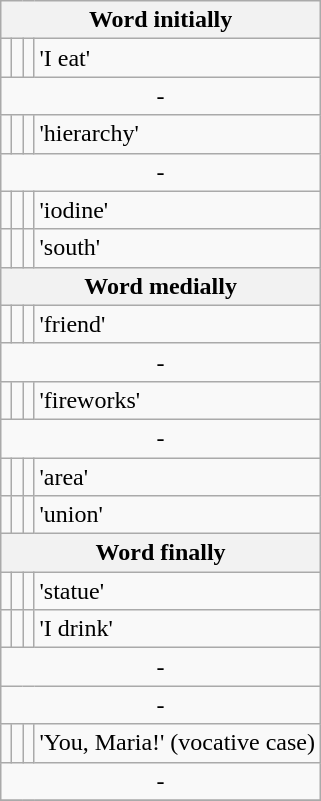<table class="wikitable">
<tr>
<th colspan="4">Word initially</th>
</tr>
<tr>
<td></td>
<td style="text-align:center;"></td>
<td></td>
<td>'I eat'</td>
</tr>
<tr>
<td colspan=4 style="text-align:center">-</td>
</tr>
<tr>
<td></td>
<td></td>
<td></td>
<td>'hierarchy'</td>
</tr>
<tr>
<td colspan=4 style="text-align:center">-</td>
</tr>
<tr>
<td></td>
<td></td>
<td></td>
<td>'iodine'</td>
</tr>
<tr>
<td></td>
<td style="text-align:center;"></td>
<td></td>
<td>'south'</td>
</tr>
<tr>
<th colspan="4">Word medially</th>
</tr>
<tr>
<td></td>
<td style="text-align:center;"></td>
<td></td>
<td>'friend'</td>
</tr>
<tr>
<td colspan=4 style="text-align:center">-</td>
</tr>
<tr>
<td></td>
<td></td>
<td></td>
<td>'fireworks'</td>
</tr>
<tr>
<td colspan=4 style="text-align:center">-</td>
</tr>
<tr>
<td></td>
<td></td>
<td></td>
<td>'area'</td>
</tr>
<tr>
<td></td>
<td style="text-align:center;"></td>
<td></td>
<td>'union'</td>
</tr>
<tr>
<th colspan="4">Word finally</th>
</tr>
<tr>
<td></td>
<td style="text-align:center;"></td>
<td></td>
<td>'statue'</td>
</tr>
<tr>
<td></td>
<td style="text-align:center;"></td>
<td></td>
<td>'I drink'</td>
</tr>
<tr>
<td colspan=4 style="text-align:center">-</td>
</tr>
<tr>
<td colspan=4 style="text-align:center">-</td>
</tr>
<tr>
<td></td>
<td></td>
<td></td>
<td>'You, Maria!' (vocative case)</td>
</tr>
<tr>
<td colspan=4 style="text-align:center">-</td>
</tr>
<tr>
</tr>
</table>
